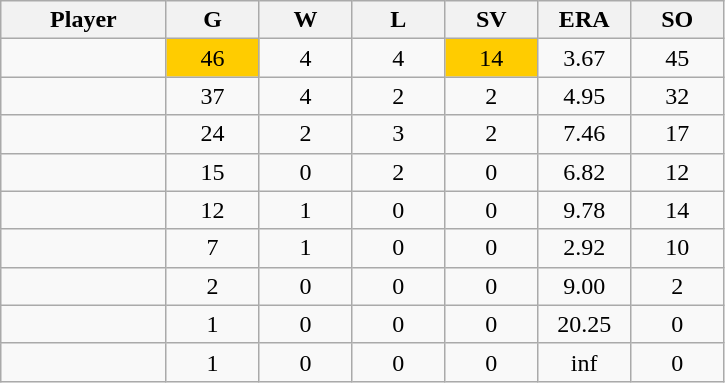<table class="wikitable sortable">
<tr>
<th bgcolor="#DDDDFF" width="16%">Player</th>
<th bgcolor="#DDDDFF" width="9%">G</th>
<th bgcolor="#DDDDFF" width="9%">W</th>
<th bgcolor="#DDDDFF" width="9%">L</th>
<th bgcolor="#DDDDFF" width="9%">SV</th>
<th bgcolor="#DDDDFF" width="9%">ERA</th>
<th bgcolor="#DDDDFF" width="9%">SO</th>
</tr>
<tr align="center">
<td></td>
<td bgcolor="#FFCC00">46</td>
<td>4</td>
<td>4</td>
<td bgcolor="#FFCC00">14</td>
<td>3.67</td>
<td>45</td>
</tr>
<tr align="center">
<td></td>
<td>37</td>
<td>4</td>
<td>2</td>
<td>2</td>
<td>4.95</td>
<td>32</td>
</tr>
<tr align="center">
<td></td>
<td>24</td>
<td>2</td>
<td>3</td>
<td>2</td>
<td>7.46</td>
<td>17</td>
</tr>
<tr align="center">
<td></td>
<td>15</td>
<td>0</td>
<td>2</td>
<td>0</td>
<td>6.82</td>
<td>12</td>
</tr>
<tr align="center">
<td></td>
<td>12</td>
<td>1</td>
<td>0</td>
<td>0</td>
<td>9.78</td>
<td>14</td>
</tr>
<tr align="center">
<td></td>
<td>7</td>
<td>1</td>
<td>0</td>
<td>0</td>
<td>2.92</td>
<td>10</td>
</tr>
<tr align="center">
<td></td>
<td>2</td>
<td>0</td>
<td>0</td>
<td>0</td>
<td>9.00</td>
<td>2</td>
</tr>
<tr align="center">
<td></td>
<td>1</td>
<td>0</td>
<td>0</td>
<td>0</td>
<td>20.25</td>
<td>0</td>
</tr>
<tr align="center">
<td></td>
<td>1</td>
<td>0</td>
<td>0</td>
<td>0</td>
<td>inf</td>
<td>0</td>
</tr>
</table>
